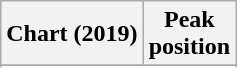<table class="wikitable sortable plainrowheaders" style="text-align:center">
<tr>
<th scope="col">Chart (2019)</th>
<th scope="col">Peak<br>position</th>
</tr>
<tr>
</tr>
<tr>
</tr>
</table>
